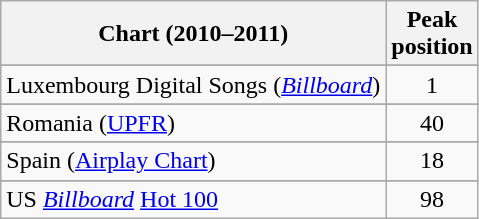<table class="wikitable sortable">
<tr>
<th>Chart (2010–2011)</th>
<th>Peak<br>position</th>
</tr>
<tr>
</tr>
<tr>
</tr>
<tr>
</tr>
<tr>
</tr>
<tr>
</tr>
<tr>
</tr>
<tr>
</tr>
<tr>
</tr>
<tr>
</tr>
<tr>
</tr>
<tr>
</tr>
<tr>
<td>Luxembourg Digital Songs (<em><a href='#'>Billboard</a></em>)</td>
<td style="text-align:center;">1</td>
</tr>
<tr>
</tr>
<tr>
<td>Romania (<a href='#'>UPFR</a>)</td>
<td align="center">40</td>
</tr>
<tr>
</tr>
<tr>
<td>Spain (<a href='#'>Airplay Chart</a>)</td>
<td style="text-align:center;">18</td>
</tr>
<tr>
</tr>
<tr>
</tr>
<tr>
</tr>
<tr>
</tr>
<tr>
</tr>
<tr>
<td>US <em><a href='#'>Billboard</a></em> <a href='#'>Hot 100</a></td>
<td align="center">98</td>
</tr>
</table>
